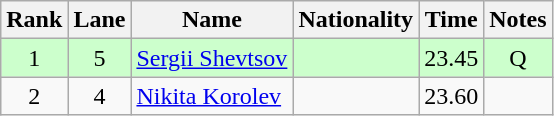<table class="wikitable sortable" style="text-align:center">
<tr>
<th>Rank</th>
<th>Lane</th>
<th>Name</th>
<th>Nationality</th>
<th>Time</th>
<th>Notes</th>
</tr>
<tr bgcolor=ccffcc>
<td>1</td>
<td>5</td>
<td align=left><a href='#'>Sergii Shevtsov</a></td>
<td align=left></td>
<td>23.45</td>
<td>Q</td>
</tr>
<tr>
<td>2</td>
<td>4</td>
<td align=left><a href='#'>Nikita Korolev</a></td>
<td align=left></td>
<td>23.60</td>
<td></td>
</tr>
</table>
